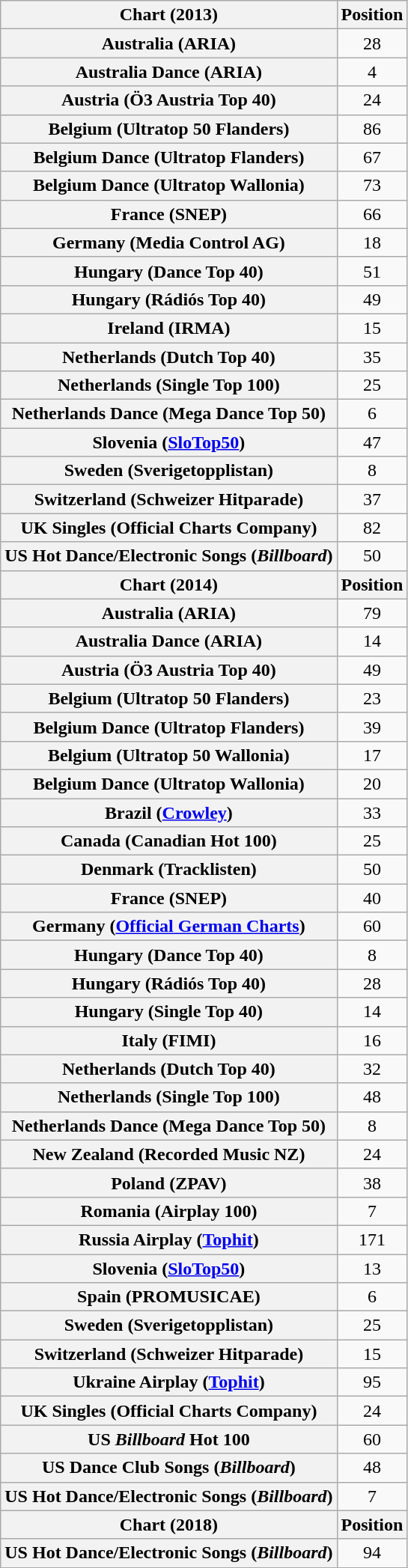<table class="wikitable sortable plainrowheaders" style="text-align:center">
<tr>
<th scope="col">Chart (2013)</th>
<th scope="col">Position</th>
</tr>
<tr>
<th scope="row">Australia (ARIA)</th>
<td>28</td>
</tr>
<tr>
<th scope="row">Australia Dance (ARIA)</th>
<td>4</td>
</tr>
<tr>
<th scope="row">Austria (Ö3 Austria Top 40)</th>
<td style="text-align:center;">24</td>
</tr>
<tr>
<th scope="row">Belgium (Ultratop 50 Flanders)</th>
<td>86</td>
</tr>
<tr>
<th scope="row">Belgium Dance (Ultratop Flanders)</th>
<td>67</td>
</tr>
<tr>
<th scope="row">Belgium Dance (Ultratop Wallonia)</th>
<td>73</td>
</tr>
<tr>
<th scope="row">France (SNEP)</th>
<td>66</td>
</tr>
<tr>
<th scope="row">Germany (Media Control AG)</th>
<td style="text-align:center;">18</td>
</tr>
<tr>
<th scope="row">Hungary (Dance Top 40)</th>
<td>51</td>
</tr>
<tr>
<th scope="row">Hungary (Rádiós Top 40)</th>
<td align="center">49</td>
</tr>
<tr>
<th scope="row">Ireland (IRMA)</th>
<td align="center">15</td>
</tr>
<tr>
<th scope="row">Netherlands (Dutch Top 40)</th>
<td>35</td>
</tr>
<tr>
<th scope="row">Netherlands (Single Top 100)</th>
<td>25</td>
</tr>
<tr>
<th scope="row">Netherlands Dance (Mega Dance Top 50)</th>
<td>6</td>
</tr>
<tr>
<th scope="row">Slovenia (<a href='#'>SloTop50</a>)</th>
<td align=center>47</td>
</tr>
<tr>
<th scope="row">Sweden (Sverigetopplistan)</th>
<td>8</td>
</tr>
<tr>
<th scope="row">Switzerland (Schweizer Hitparade)</th>
<td>37</td>
</tr>
<tr>
<th scope="row">UK Singles (Official Charts Company)</th>
<td align="center">82</td>
</tr>
<tr>
<th scope="row">US Hot Dance/Electronic Songs (<em>Billboard</em>)</th>
<td>50</td>
</tr>
<tr>
<th scope="col">Chart (2014)</th>
<th scope="col">Position</th>
</tr>
<tr>
<th scope="row">Australia (ARIA)</th>
<td>79</td>
</tr>
<tr>
<th scope="row">Australia Dance (ARIA)</th>
<td>14</td>
</tr>
<tr>
<th scope="row">Austria (Ö3 Austria Top 40)</th>
<td>49</td>
</tr>
<tr>
<th scope="row">Belgium (Ultratop 50 Flanders)</th>
<td>23</td>
</tr>
<tr>
<th scope="row">Belgium Dance (Ultratop Flanders)</th>
<td>39</td>
</tr>
<tr>
<th scope="row">Belgium (Ultratop 50 Wallonia)</th>
<td>17</td>
</tr>
<tr>
<th scope="row">Belgium Dance (Ultratop Wallonia)</th>
<td>20</td>
</tr>
<tr>
<th scope="row">Brazil (<a href='#'>Crowley</a>)</th>
<td>33</td>
</tr>
<tr>
<th scope="row">Canada (Canadian Hot 100)</th>
<td>25</td>
</tr>
<tr>
<th scope="row">Denmark (Tracklisten)</th>
<td style="text-align:center;">50</td>
</tr>
<tr>
<th scope="row">France (SNEP)</th>
<td>40</td>
</tr>
<tr>
<th scope="row">Germany (<a href='#'>Official German Charts</a>)</th>
<td style="text-align:center;">60</td>
</tr>
<tr>
<th scope="row">Hungary (Dance Top 40)</th>
<td>8</td>
</tr>
<tr>
<th scope="row">Hungary (Rádiós Top 40)</th>
<td>28</td>
</tr>
<tr>
<th scope="row">Hungary (Single Top 40)</th>
<td>14</td>
</tr>
<tr>
<th scope="row">Italy (FIMI)</th>
<td style="text-align:center;">16</td>
</tr>
<tr>
<th scope="row">Netherlands (Dutch Top 40)</th>
<td>32</td>
</tr>
<tr>
<th scope="row">Netherlands (Single Top 100)</th>
<td>48</td>
</tr>
<tr>
<th scope="row">Netherlands Dance (Mega Dance Top 50)</th>
<td>8</td>
</tr>
<tr>
<th scope="row">New Zealand (Recorded Music NZ)</th>
<td>24</td>
</tr>
<tr>
<th scope="row">Poland (ZPAV)</th>
<td style="text-align:center;">38</td>
</tr>
<tr>
<th scope="row">Romania (Airplay 100)</th>
<td style="text-align:center;">7</td>
</tr>
<tr>
<th scope="row">Russia Airplay (<a href='#'>Tophit</a>)</th>
<td style="text-align:center;">171</td>
</tr>
<tr>
<th scope="row">Slovenia (<a href='#'>SloTop50</a>)</th>
<td align=center>13</td>
</tr>
<tr>
<th scope="row">Spain (PROMUSICAE)</th>
<td>6</td>
</tr>
<tr>
<th scope="row">Sweden (Sverigetopplistan)</th>
<td>25</td>
</tr>
<tr>
<th scope="row">Switzerland (Schweizer Hitparade)</th>
<td>15</td>
</tr>
<tr>
<th scope="row">Ukraine Airplay (<a href='#'>Tophit</a>)</th>
<td style="text-align:center;">95</td>
</tr>
<tr>
<th scope="row">UK Singles (Official Charts Company)</th>
<td style="text-align:center;">24</td>
</tr>
<tr>
<th scope="row">US <em>Billboard</em> Hot 100</th>
<td>60</td>
</tr>
<tr>
<th scope="row">US Dance Club Songs (<em>Billboard</em>)</th>
<td>48</td>
</tr>
<tr>
<th scope="row">US Hot Dance/Electronic Songs (<em>Billboard</em>)</th>
<td>7</td>
</tr>
<tr>
<th scope="col">Chart (2018)</th>
<th scope="col">Position</th>
</tr>
<tr>
<th scope="row">US Hot Dance/Electronic Songs (<em>Billboard</em>)</th>
<td>94</td>
</tr>
</table>
